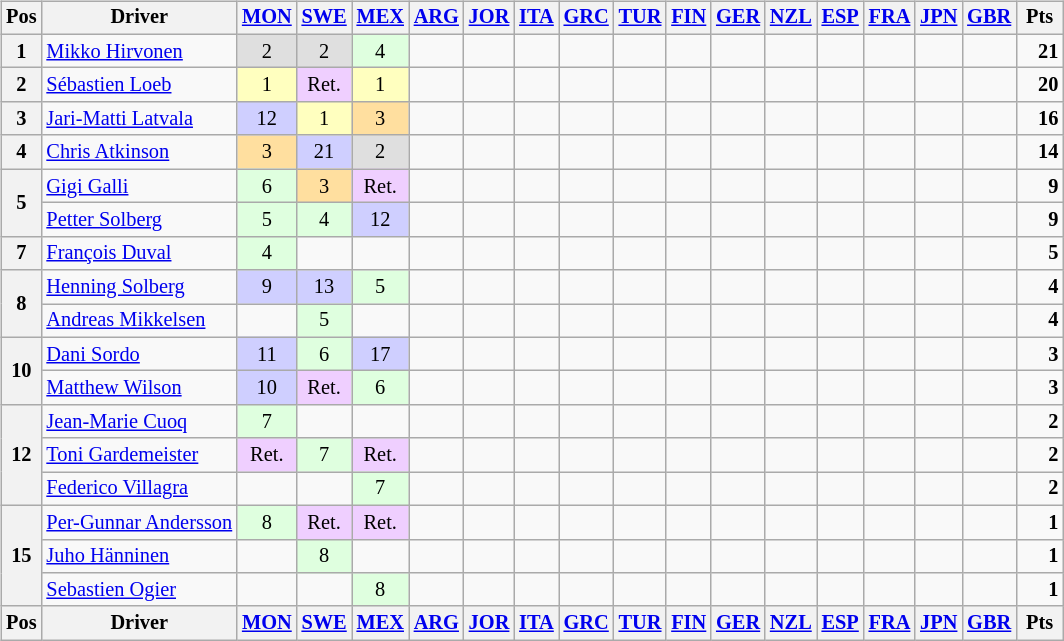<table>
<tr>
<td><br><table class="wikitable" style="font-size: 85%; text-align: center;">
<tr valign="top">
<th valign="middle">Pos</th>
<th valign="middle">Driver</th>
<th><a href='#'>MON</a><br></th>
<th><a href='#'>SWE</a><br></th>
<th><a href='#'>MEX</a><br></th>
<th><a href='#'>ARG</a><br></th>
<th><a href='#'>JOR</a><br></th>
<th><a href='#'>ITA</a><br></th>
<th><a href='#'>GRC</a><br></th>
<th><a href='#'>TUR</a><br></th>
<th><a href='#'>FIN</a><br></th>
<th><a href='#'>GER</a><br></th>
<th><a href='#'>NZL</a><br></th>
<th><a href='#'>ESP</a><br></th>
<th><a href='#'>FRA</a><br></th>
<th><a href='#'>JPN</a><br></th>
<th><a href='#'>GBR</a><br></th>
<th valign="middle"> Pts </th>
</tr>
<tr>
<th>1</th>
<td align=left> <a href='#'>Mikko Hirvonen</a></td>
<td style="background:#dfdfdf;">2</td>
<td style="background:#dfdfdf;">2</td>
<td style="background:#dfffdf;">4</td>
<td></td>
<td></td>
<td></td>
<td></td>
<td></td>
<td></td>
<td></td>
<td></td>
<td></td>
<td></td>
<td></td>
<td></td>
<td align="right"><strong>21</strong></td>
</tr>
<tr>
<th>2</th>
<td align=left> <a href='#'>Sébastien Loeb</a></td>
<td style="background:#ffffbf;">1</td>
<td style="background:#efcfff;">Ret.</td>
<td style="background:#ffffbf;">1</td>
<td></td>
<td></td>
<td></td>
<td></td>
<td></td>
<td></td>
<td></td>
<td></td>
<td></td>
<td></td>
<td></td>
<td></td>
<td align="right"><strong>20</strong></td>
</tr>
<tr>
<th>3</th>
<td align=left> <a href='#'>Jari-Matti Latvala</a></td>
<td style="background:#cfcfff;">12</td>
<td style="background:#ffffbf;">1</td>
<td style="background:#ffdf9f;">3</td>
<td></td>
<td></td>
<td></td>
<td></td>
<td></td>
<td></td>
<td></td>
<td></td>
<td></td>
<td></td>
<td></td>
<td></td>
<td align="right"><strong>16</strong></td>
</tr>
<tr>
<th>4</th>
<td align=left> <a href='#'>Chris Atkinson</a></td>
<td style="background:#ffdf9f;">3</td>
<td style="background:#cfcfff;">21</td>
<td style="background:#dfdfdf;">2</td>
<td></td>
<td></td>
<td></td>
<td></td>
<td></td>
<td></td>
<td></td>
<td></td>
<td></td>
<td></td>
<td></td>
<td></td>
<td align="right"><strong>14</strong></td>
</tr>
<tr>
<th rowspan="2">5</th>
<td align=left> <a href='#'>Gigi Galli</a></td>
<td style="background:#dfffdf;">6</td>
<td style="background:#ffdf9f;">3</td>
<td style="background:#efcfff;">Ret.</td>
<td></td>
<td></td>
<td></td>
<td></td>
<td></td>
<td></td>
<td></td>
<td></td>
<td></td>
<td></td>
<td></td>
<td></td>
<td align="right"><strong>9</strong></td>
</tr>
<tr>
<td align=left> <a href='#'>Petter Solberg</a></td>
<td style="background:#dfffdf;">5</td>
<td style="background:#dfffdf;">4</td>
<td style="background:#cfcfff;">12</td>
<td></td>
<td></td>
<td></td>
<td></td>
<td></td>
<td></td>
<td></td>
<td></td>
<td></td>
<td></td>
<td></td>
<td></td>
<td align="right"><strong>9</strong></td>
</tr>
<tr>
<th>7</th>
<td align=left> <a href='#'>François Duval</a></td>
<td style="background:#dfffdf;">4</td>
<td></td>
<td></td>
<td></td>
<td></td>
<td></td>
<td></td>
<td></td>
<td></td>
<td></td>
<td></td>
<td></td>
<td></td>
<td></td>
<td></td>
<td align="right"><strong>5</strong></td>
</tr>
<tr>
<th rowspan="2">8</th>
<td align=left> <a href='#'>Henning Solberg</a></td>
<td style="background:#cfcfff;">9</td>
<td style="background:#cfcfff;">13</td>
<td style="background:#dfffdf;">5</td>
<td></td>
<td></td>
<td></td>
<td></td>
<td></td>
<td></td>
<td></td>
<td></td>
<td></td>
<td></td>
<td></td>
<td></td>
<td align="right"><strong>4</strong></td>
</tr>
<tr>
<td align=left> <a href='#'>Andreas Mikkelsen</a></td>
<td></td>
<td style="background:#dfffdf;">5</td>
<td></td>
<td></td>
<td></td>
<td></td>
<td></td>
<td></td>
<td></td>
<td></td>
<td></td>
<td></td>
<td></td>
<td></td>
<td></td>
<td align="right"><strong>4</strong></td>
</tr>
<tr>
<th rowspan="2">10</th>
<td align=left> <a href='#'>Dani Sordo</a></td>
<td style="background:#cfcfff;">11</td>
<td style="background:#dfffdf;">6</td>
<td style="background:#cfcfff;">17</td>
<td></td>
<td></td>
<td></td>
<td></td>
<td></td>
<td></td>
<td></td>
<td></td>
<td></td>
<td></td>
<td></td>
<td></td>
<td align="right"><strong>3</strong></td>
</tr>
<tr>
<td align=left> <a href='#'>Matthew Wilson</a></td>
<td style="background:#cfcfff;">10</td>
<td style="background:#efcfff;">Ret.</td>
<td style="background:#dfffdf;">6</td>
<td></td>
<td></td>
<td></td>
<td></td>
<td></td>
<td></td>
<td></td>
<td></td>
<td></td>
<td></td>
<td></td>
<td></td>
<td align="right"><strong>3</strong></td>
</tr>
<tr>
<th rowspan="3">12</th>
<td align=left> <a href='#'>Jean-Marie Cuoq</a></td>
<td style="background:#dfffdf;">7</td>
<td></td>
<td></td>
<td></td>
<td></td>
<td></td>
<td></td>
<td></td>
<td></td>
<td></td>
<td></td>
<td></td>
<td></td>
<td></td>
<td></td>
<td align="right"><strong>2</strong></td>
</tr>
<tr>
<td align=left> <a href='#'>Toni Gardemeister</a></td>
<td style="background:#efcfff;">Ret.</td>
<td style="background:#dfffdf;">7</td>
<td style="background:#efcfff;">Ret.</td>
<td></td>
<td></td>
<td></td>
<td></td>
<td></td>
<td></td>
<td></td>
<td></td>
<td></td>
<td></td>
<td></td>
<td></td>
<td align="right"><strong>2</strong></td>
</tr>
<tr>
<td align=left> <a href='#'>Federico Villagra</a></td>
<td></td>
<td></td>
<td style="background:#dfffdf;">7</td>
<td></td>
<td></td>
<td></td>
<td></td>
<td></td>
<td></td>
<td></td>
<td></td>
<td></td>
<td></td>
<td></td>
<td></td>
<td align="right"><strong>2</strong></td>
</tr>
<tr>
<th rowspan="3">15</th>
<td align=left> <a href='#'>Per-Gunnar Andersson</a></td>
<td style="background:#dfffdf;">8</td>
<td style="background:#efcfff;">Ret.</td>
<td style="background:#efcfff;">Ret.</td>
<td></td>
<td></td>
<td></td>
<td></td>
<td></td>
<td></td>
<td></td>
<td></td>
<td></td>
<td></td>
<td></td>
<td></td>
<td align="right"><strong>1</strong></td>
</tr>
<tr>
<td align=left> <a href='#'>Juho Hänninen</a></td>
<td></td>
<td style="background:#dfffdf;">8</td>
<td></td>
<td></td>
<td></td>
<td></td>
<td></td>
<td></td>
<td></td>
<td></td>
<td></td>
<td></td>
<td></td>
<td></td>
<td></td>
<td align="right"><strong>1</strong></td>
</tr>
<tr>
<td align=left> <a href='#'>Sebastien Ogier</a></td>
<td></td>
<td></td>
<td style="background:#dfffdf;">8</td>
<td></td>
<td></td>
<td></td>
<td></td>
<td></td>
<td></td>
<td></td>
<td></td>
<td></td>
<td></td>
<td></td>
<td></td>
<td align="right"><strong>1</strong></td>
</tr>
<tr valign="top">
<th valign="middle">Pos</th>
<th valign="middle">Driver</th>
<th><a href='#'>MON</a><br></th>
<th><a href='#'>SWE</a><br></th>
<th><a href='#'>MEX</a><br></th>
<th><a href='#'>ARG</a><br></th>
<th><a href='#'>JOR</a><br></th>
<th><a href='#'>ITA</a><br></th>
<th><a href='#'>GRC</a><br></th>
<th><a href='#'>TUR</a><br></th>
<th><a href='#'>FIN</a><br></th>
<th><a href='#'>GER</a><br></th>
<th><a href='#'>NZL</a><br></th>
<th><a href='#'>ESP</a><br></th>
<th><a href='#'>FRA</a><br></th>
<th><a href='#'>JPN</a><br></th>
<th><a href='#'>GBR</a><br></th>
<th valign="middle">Pts</th>
</tr>
</table>
</td>
<td valign="top"><br></td>
</tr>
</table>
